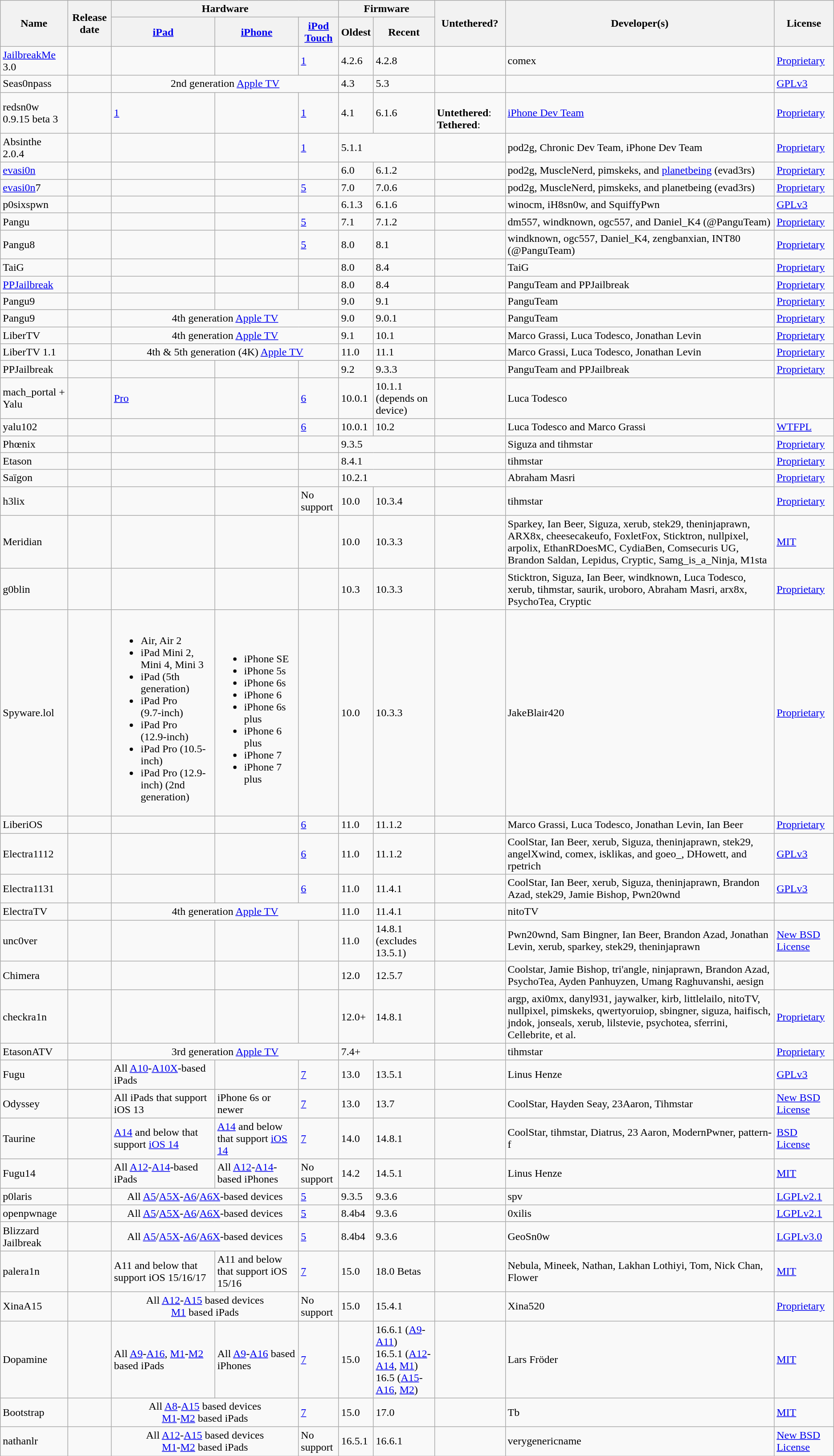<table class="wikitable sortable">
<tr>
<th rowspan="2">Name</th>
<th rowspan="2">Release date</th>
<th colspan="3">Hardware</th>
<th colspan="2">Firmware</th>
<th rowspan="2">Untethered?</th>
<th rowspan="2" class="unsortable">Developer(s)</th>
<th rowspan="2">License</th>
</tr>
<tr>
<th class="unsortable"><a href='#'>iPad</a></th>
<th class="unsortable"><a href='#'>iPhone</a></th>
<th class="unsortable"><a href='#'>iPod<br>Touch</a></th>
<th>Oldest</th>
<th>Recent</th>
</tr>
<tr>
<td><a href='#'>JailbreakMe</a> 3.0</td>
<td></td>
<td></td>
<td></td>
<td><a href='#'>1</a></td>
<td>4.2.6</td>
<td>4.2.8<br></td>
<td></td>
<td>comex</td>
<td><a href='#'>Proprietary</a></td>
</tr>
<tr>
<td>Seas0npass</td>
<td></td>
<td colspan="3" style="text-align:center">2nd generation <a href='#'>Apple TV</a></td>
<td>4.3</td>
<td>5.3<br></td>
<td></td>
<td></td>
<td><a href='#'>GPLv3</a></td>
</tr>
<tr>
<td>redsn0w 0.9.15 beta 3</td>
<td></td>
<td><a href='#'>1</a></td>
<td></td>
<td><a href='#'>1</a></td>
<td>4.1</td>
<td>6.1.6</td>
<td> <br><strong>Untethered</strong>: 
<strong>Tethered</strong>: 
</td>
<td><a href='#'>iPhone Dev Team</a></td>
<td><a href='#'>Proprietary</a></td>
</tr>
<tr>
<td>Absinthe 2.0.4</td>
<td></td>
<td></td>
<td></td>
<td><a href='#'>1</a></td>
<td colspan="2">5.1.1</td>
<td></td>
<td>pod2g, Chronic Dev Team, iPhone Dev Team</td>
<td><a href='#'>Proprietary</a></td>
</tr>
<tr>
<td><a href='#'>evasi0n</a></td>
<td></td>
<td></td>
<td></td>
<td></td>
<td>6.0</td>
<td>6.1.2</td>
<td></td>
<td>pod2g, MuscleNerd, pimskeks, and <a href='#'>planetbeing</a> (evad3rs)</td>
<td><a href='#'>Proprietary</a></td>
</tr>
<tr>
<td><a href='#'>evasi0n</a>7</td>
<td></td>
<td></td>
<td></td>
<td><a href='#'>5</a></td>
<td>7.0</td>
<td>7.0.6</td>
<td></td>
<td>pod2g, MuscleNerd, pimskeks, and planetbeing (evad3rs)</td>
<td><a href='#'>Proprietary</a></td>
</tr>
<tr>
<td>p0sixspwn</td>
<td></td>
<td></td>
<td></td>
<td></td>
<td>6.1.3</td>
<td>6.1.6</td>
<td></td>
<td>winocm, iH8sn0w, and SquiffyPwn</td>
<td><a href='#'>GPLv3</a></td>
</tr>
<tr>
<td>Pangu</td>
<td></td>
<td></td>
<td></td>
<td><a href='#'>5</a></td>
<td>7.1</td>
<td>7.1.2</td>
<td></td>
<td>dm557, windknown, ogc557, and Daniel_K4 (@PanguTeam)</td>
<td><a href='#'>Proprietary</a></td>
</tr>
<tr>
<td>Pangu8</td>
<td></td>
<td></td>
<td></td>
<td><a href='#'>5</a></td>
<td>8.0</td>
<td>8.1</td>
<td></td>
<td>windknown, ogc557, Daniel_K4, zengbanxian, INT80 (@PanguTeam)</td>
<td><a href='#'>Proprietary</a></td>
</tr>
<tr>
<td>TaiG</td>
<td></td>
<td></td>
<td></td>
<td></td>
<td>8.0</td>
<td>8.4</td>
<td></td>
<td>TaiG</td>
<td><a href='#'>Proprietary</a></td>
</tr>
<tr>
<td><a href='#'>PPJailbreak</a></td>
<td></td>
<td></td>
<td></td>
<td></td>
<td>8.0</td>
<td>8.4</td>
<td></td>
<td>PanguTeam and PPJailbreak</td>
<td><a href='#'>Proprietary</a></td>
</tr>
<tr>
<td>Pangu9</td>
<td></td>
<td></td>
<td></td>
<td></td>
<td>9.0</td>
<td>9.1</td>
<td></td>
<td>PanguTeam</td>
<td><a href='#'>Proprietary</a></td>
</tr>
<tr>
<td>Pangu9</td>
<td></td>
<td colspan="3" style="text-align:center">4th generation <a href='#'>Apple TV</a></td>
<td>9.0</td>
<td>9.0.1</td>
<td></td>
<td>PanguTeam</td>
<td><a href='#'>Proprietary</a></td>
</tr>
<tr>
<td>LiberTV</td>
<td></td>
<td colspan="3" style="text-align:center">4th generation <a href='#'>Apple TV</a></td>
<td>9.1</td>
<td>10.1</td>
<td></td>
<td>Marco Grassi, Luca Todesco, Jonathan Levin</td>
<td><a href='#'>Proprietary</a></td>
</tr>
<tr>
<td>LiberTV 1.1</td>
<td></td>
<td colspan="3" style="text-align:center">4th & 5th generation (4K) <a href='#'>Apple TV</a></td>
<td>11.0</td>
<td>11.1</td>
<td></td>
<td>Marco Grassi, Luca Todesco, Jonathan Levin</td>
<td><a href='#'>Proprietary</a></td>
</tr>
<tr>
<td>PPJailbreak</td>
<td></td>
<td></td>
<td></td>
<td></td>
<td>9.2</td>
<td>9.3.3</td>
<td></td>
<td>PanguTeam and PPJailbreak</td>
<td><a href='#'>Proprietary</a></td>
</tr>
<tr>
<td>mach_portal + Yalu</td>
<td></td>
<td><a href='#'>Pro</a></td>
<td></td>
<td><a href='#'>6</a></td>
<td>10.0.1</td>
<td>10.1.1 (depends on device)</td>
<td></td>
<td>Luca Todesco</td>
<td></td>
</tr>
<tr>
<td>yalu102</td>
<td></td>
<td></td>
<td></td>
<td><a href='#'>6</a></td>
<td>10.0.1</td>
<td>10.2</td>
<td></td>
<td>Luca Todesco and Marco Grassi</td>
<td><a href='#'>WTFPL</a></td>
</tr>
<tr>
<td>Phœnix</td>
<td></td>
<td></td>
<td></td>
<td></td>
<td colspan="2">9.3.5</td>
<td></td>
<td>Siguza and tihmstar</td>
<td><a href='#'>Proprietary</a></td>
</tr>
<tr>
<td>Etason</td>
<td></td>
<td></td>
<td></td>
<td></td>
<td colspan="2">8.4.1</td>
<td></td>
<td>tihmstar</td>
<td><a href='#'>Proprietary</a></td>
</tr>
<tr>
<td>Saïgon</td>
<td></td>
<td></td>
<td></td>
<td></td>
<td colspan="2">10.2.1</td>
<td></td>
<td>Abraham Masri</td>
<td><a href='#'>Proprietary</a></td>
</tr>
<tr>
<td>h3lix</td>
<td></td>
<td></td>
<td></td>
<td>No support</td>
<td>10.0</td>
<td>10.3.4</td>
<td></td>
<td>tihmstar</td>
<td><a href='#'>Proprietary</a></td>
</tr>
<tr>
<td>Meridian</td>
<td></td>
<td></td>
<td></td>
<td></td>
<td>10.0</td>
<td>10.3.3</td>
<td></td>
<td>Sparkey, Ian Beer, Siguza, xerub, stek29, theninjaprawn, ARX8x, cheesecakeufo, FoxletFox, Sticktron, nullpixel, arpolix, EthanRDoesMC, CydiaBen, Comsecuris UG, Brandon Saldan, Lepidus, Cryptic, Samg_is_a_Ninja, M1sta</td>
<td><a href='#'>MIT</a></td>
</tr>
<tr>
<td>g0blin</td>
<td></td>
<td></td>
<td></td>
<td></td>
<td>10.3</td>
<td>10.3.3</td>
<td></td>
<td>Sticktron, Siguza, Ian Beer, windknown, Luca Todesco, xerub, tihmstar, saurik, uroboro, Abraham Masri, arx8x, PsychoTea, Cryptic</td>
<td><a href='#'>Proprietary</a></td>
</tr>
<tr>
<td>Spyware.lol</td>
<td></td>
<td><br><ul><li>Air, Air 2</li><li>iPad Mini 2, Mini 4, Mini 3</li><li>iPad (5th generation)</li><li>iPad Pro (9.7‑inch)</li><li>iPad Pro (12.9‑inch)</li><li>iPad Pro (10.5-inch)</li><li>iPad Pro (12.9-inch) (2nd generation)</li></ul></td>
<td><br><ul><li>iPhone SE</li><li>iPhone 5s</li><li>iPhone 6s</li><li>iPhone 6</li><li>iPhone 6s plus</li><li>iPhone 6 plus</li><li>iPhone 7</li><li>iPhone 7 plus</li></ul></td>
<td></td>
<td>10.0</td>
<td>10.3.3</td>
<td></td>
<td>JakeBlair420</td>
<td><a href='#'>Proprietary</a></td>
</tr>
<tr>
<td>LiberiOS</td>
<td></td>
<td></td>
<td></td>
<td><a href='#'>6</a></td>
<td>11.0</td>
<td>11.1.2</td>
<td></td>
<td>Marco Grassi, Luca Todesco, Jonathan Levin, Ian Beer</td>
<td><a href='#'>Proprietary</a></td>
</tr>
<tr>
<td>Electra1112</td>
<td></td>
<td></td>
<td></td>
<td><a href='#'>6</a></td>
<td>11.0</td>
<td>11.1.2</td>
<td></td>
<td>CoolStar, Ian Beer, xerub, Siguza, theninjaprawn, stek29, angelXwind, comex, isklikas, and goeo_, DHowett, and rpetrich</td>
<td><a href='#'>GPLv3</a></td>
</tr>
<tr>
<td>Electra1131</td>
<td></td>
<td></td>
<td></td>
<td><a href='#'>6</a></td>
<td>11.0</td>
<td>11.4.1</td>
<td></td>
<td>CoolStar, Ian Beer, xerub, Siguza, theninjaprawn, Brandon Azad, stek29, Jamie Bishop, Pwn20wnd</td>
<td><a href='#'>GPLv3</a></td>
</tr>
<tr>
<td>ElectraTV</td>
<td></td>
<td colspan="3" style="text-align:center">4th generation <a href='#'>Apple TV</a></td>
<td>11.0</td>
<td>11.4.1</td>
<td></td>
<td>nitoTV</td>
<td></td>
</tr>
<tr>
<td>unc0ver</td>
<td></td>
<td></td>
<td></td>
<td></td>
<td>11.0</td>
<td>14.8.1 (excludes 13.5.1)</td>
<td></td>
<td>Pwn20wnd, Sam Bingner, Ian Beer, Brandon Azad, Jonathan Levin, xerub, sparkey, stek29, theninjaprawn</td>
<td><a href='#'>New BSD License</a></td>
</tr>
<tr>
<td>Chimera</td>
<td></td>
<td></td>
<td></td>
<td></td>
<td>12.0</td>
<td>12.5.7</td>
<td></td>
<td>Coolstar, Jamie Bishop, tri'angle, ninjaprawn, Brandon Azad, PsychoTea, Ayden Panhuyzen, Umang Raghuvanshi, aesign</td>
<td></td>
</tr>
<tr>
<td>checkra1n</td>
<td></td>
<td></td>
<td></td>
<td></td>
<td>12.0+</td>
<td>14.8.1</td>
<td></td>
<td>argp, axi0mx, danyl931, jaywalker, kirb, littlelailo, nitoTV, nullpixel, pimskeks, qwertyoruiop, sbingner, siguza, haifisch, jndok, jonseals, xerub, lilstevie, psychotea, sferrini, Cellebrite, et al.</td>
<td><a href='#'>Proprietary</a></td>
</tr>
<tr>
<td>EtasonATV</td>
<td></td>
<td colspan="3" style="text-align:center">3rd generation <a href='#'>Apple TV</a></td>
<td colspan="2">7.4+</td>
<td></td>
<td>tihmstar</td>
<td><a href='#'>Proprietary</a></td>
</tr>
<tr>
<td>Fugu</td>
<td></td>
<td>All <a href='#'>A10</a>-<a href='#'>A10X</a>-based iPads</td>
<td></td>
<td><a href='#'>7</a></td>
<td>13.0</td>
<td 13.5.1>13.5.1</td>
<td></td>
<td>Linus Henze</td>
<td><a href='#'>GPLv3</a></td>
</tr>
<tr>
<td>Odyssey</td>
<td></td>
<td>All iPads that support iOS 13</td>
<td>iPhone 6s or newer</td>
<td><a href='#'>7</a></td>
<td>13.0</td>
<td>13.7</td>
<td></td>
<td>CoolStar, Hayden Seay, 23Aaron, Tihmstar</td>
<td><a href='#'>New BSD License</a></td>
</tr>
<tr>
<td>Taurine</td>
<td></td>
<td><a href='#'>A14</a> and below that support <a href='#'>iOS 14</a></td>
<td><a href='#'>A14</a> and below that support <a href='#'>iOS 14</a></td>
<td><a href='#'>7</a></td>
<td>14.0</td>
<td 14.3>14.8.1</td>
<td></td>
<td>CoolStar, tihmstar, Diatrus, 23 Aaron, ModernPwner, pattern-f</td>
<td><a href='#'>BSD License</a></td>
</tr>
<tr>
<td>Fugu14</td>
<td></td>
<td>All <a href='#'>A12</a>-<a href='#'>A14</a>-based iPads</td>
<td>All <a href='#'>A12</a>-<a href='#'>A14</a>-based iPhones</td>
<td>No support</td>
<td>14.2</td>
<td 14.5.1>14.5.1</td>
<td></td>
<td>Linus Henze</td>
<td><a href='#'>MIT</a></td>
</tr>
<tr>
<td>p0laris</td>
<td></td>
<td colspan="2" style="text-align:center">All <a href='#'>A5</a>/<a href='#'>A5X</a>-<a href='#'>A6</a>/<a href='#'>A6X</a>-based devices</td>
<td><a href='#'>5</a></td>
<td>9.3.5</td>
<td>9.3.6</td>
<td></td>
<td>spv</td>
<td><a href='#'>LGPLv2.1</a></td>
</tr>
<tr>
<td>openpwnage</td>
<td></td>
<td colspan="2" style="text-align:center">All <a href='#'>A5</a>/<a href='#'>A5X</a>-<a href='#'>A6</a>/<a href='#'>A6X</a>-based devices</td>
<td><a href='#'>5</a></td>
<td>8.4b4</td>
<td>9.3.6</td>
<td></td>
<td>0xilis</td>
<td><a href='#'>LGPLv2.1</a></td>
</tr>
<tr>
<td>Blizzard Jailbreak</td>
<td></td>
<td colspan="2" style="text-align:center">All <a href='#'>A5</a>/<a href='#'>A5X</a>-<a href='#'>A6</a>/<a href='#'>A6X</a>-based devices</td>
<td><a href='#'>5</a></td>
<td>8.4b4</td>
<td>9.3.6</td>
<td></td>
<td>GeoSn0w</td>
<td><a href='#'>LGPLv3.0</a></td>
</tr>
<tr>
<td>palera1n</td>
<td></td>
<td>A11 and below that support iOS 15/16/17</td>
<td>A11 and below that support iOS 15/16</td>
<td><a href='#'>7</a></td>
<td>15.0</td>
<td>18.0 Betas</td>
<td></td>
<td>Nebula, Mineek, Nathan, Lakhan Lothiyi, Tom, Nick Chan, Flower</td>
<td><a href='#'>MIT</a></td>
</tr>
<tr>
<td>XinaA15</td>
<td></td>
<td colspan="2" style="text-align:center">All <a href='#'>A12</a>-<a href='#'>A15</a> based devices<br><a href='#'>M1</a> based iPads</td>
<td>No support</td>
<td>15.0</td>
<td>15.4.1</td>
<td></td>
<td>Xina520</td>
<td><a href='#'>Proprietary</a></td>
</tr>
<tr>
<td>Dopamine</td>
<td></td>
<td>All <a href='#'>A9</a>-<a href='#'>A16</a>, <a href='#'>M1</a>-<a href='#'>M2</a> based iPads</td>
<td>All <a href='#'>A9</a>-<a href='#'>A16</a> based iPhones</td>
<td><a href='#'>7</a></td>
<td>15.0</td>
<td>16.6.1 (<a href='#'>A9</a>-<a href='#'>A11</a>)<br>16.5.1 (<a href='#'>A12</a>-<a href='#'>A14</a>, <a href='#'>M1</a>)<br>16.5 (<a href='#'>A15</a>-<a href='#'>A16</a>, <a href='#'>M2</a>)</td>
<td></td>
<td>Lars Fröder</td>
<td><a href='#'>MIT</a></td>
</tr>
<tr>
<td>Bootstrap</td>
<td></td>
<td colspan="2" style="text-align:center">All <a href='#'>A8</a>-<a href='#'>A15</a> based devices<br><a href='#'>M1</a>-<a href='#'>M2</a> based iPads</td>
<td><a href='#'>7</a></td>
<td>15.0</td>
<td>17.0</td>
<td></td>
<td>Tb</td>
<td><a href='#'>MIT</a></td>
</tr>
<tr>
<td>nathanlr</td>
<td></td>
<td colspan="2" style="text-align:center">All <a href='#'>A12</a>-<a href='#'>A15</a> based devices<br><a href='#'>M1</a>-<a href='#'>M2</a> based iPads</td>
<td>No support</td>
<td>16.5.1</td>
<td>16.6.1</td>
<td></td>
<td>verygenericname</td>
<td><a href='#'>New BSD License</a></td>
</tr>
</table>
